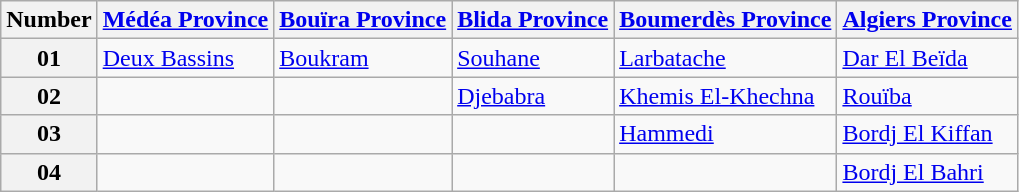<table class="wikitable sortable">
<tr>
<th>Number</th>
<th><a href='#'>Médéa Province</a></th>
<th><a href='#'>Bouïra Province</a></th>
<th><a href='#'>Blida Province</a></th>
<th><a href='#'>Boumerdès Province</a></th>
<th><a href='#'>Algiers Province</a></th>
</tr>
<tr>
<th>01</th>
<td><a href='#'>Deux Bassins</a></td>
<td><a href='#'>Boukram</a></td>
<td><a href='#'>Souhane</a></td>
<td><a href='#'>Larbatache</a></td>
<td><a href='#'>Dar El Beïda</a></td>
</tr>
<tr>
<th>02</th>
<td></td>
<td></td>
<td><a href='#'>Djebabra</a></td>
<td><a href='#'>Khemis El-Khechna</a></td>
<td><a href='#'>Rouïba</a></td>
</tr>
<tr>
<th>03</th>
<td></td>
<td></td>
<td></td>
<td><a href='#'>Hammedi</a></td>
<td><a href='#'>Bordj El Kiffan</a></td>
</tr>
<tr>
<th>04</th>
<td></td>
<td></td>
<td></td>
<td></td>
<td><a href='#'>Bordj El Bahri</a></td>
</tr>
</table>
